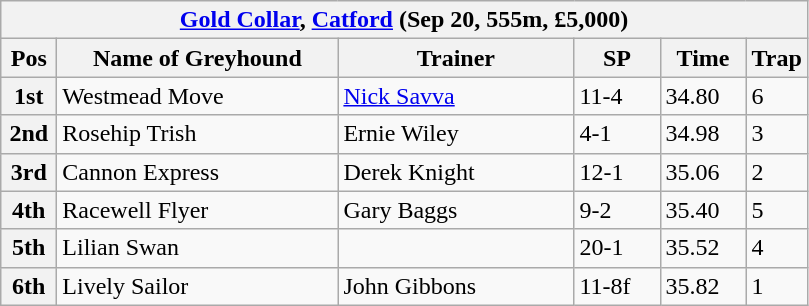<table class="wikitable">
<tr>
<th colspan="6"><a href='#'>Gold Collar</a>, <a href='#'>Catford</a> (Sep 20, 555m, £5,000)</th>
</tr>
<tr>
<th width=30>Pos</th>
<th width=180>Name of Greyhound</th>
<th width=150>Trainer</th>
<th width=50>SP</th>
<th width=50>Time</th>
<th width=30>Trap</th>
</tr>
<tr>
<th>1st</th>
<td>Westmead Move</td>
<td><a href='#'>Nick Savva</a></td>
<td>11-4</td>
<td>34.80</td>
<td>6</td>
</tr>
<tr>
<th>2nd</th>
<td>Rosehip Trish</td>
<td>Ernie Wiley</td>
<td>4-1</td>
<td>34.98</td>
<td>3</td>
</tr>
<tr>
<th>3rd</th>
<td>Cannon Express</td>
<td>Derek Knight</td>
<td>12-1</td>
<td>35.06</td>
<td>2</td>
</tr>
<tr>
<th>4th</th>
<td>Racewell Flyer</td>
<td>Gary Baggs</td>
<td>9-2</td>
<td>35.40</td>
<td>5</td>
</tr>
<tr>
<th>5th</th>
<td>Lilian Swan</td>
<td></td>
<td>20-1</td>
<td>35.52</td>
<td>4</td>
</tr>
<tr>
<th>6th</th>
<td>Lively Sailor</td>
<td>John Gibbons</td>
<td>11-8f</td>
<td>35.82</td>
<td>1</td>
</tr>
</table>
